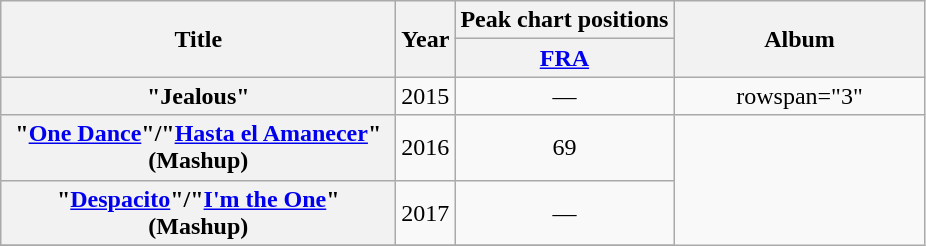<table class="wikitable plainrowheaders" style="text-align:center">
<tr>
<th scope="col" rowspan="2" style="width:16em;">Title</th>
<th scope="col" rowspan="2" style="width:1em;">Year</th>
<th scope="col">Peak chart positions</th>
<th scope="col" rowspan="2" style="width:10em;">Album</th>
</tr>
<tr>
<th scope="col" style="width:2.5;font-size:90;"><a href='#'>FRA</a></th>
</tr>
<tr>
<th scope="row">"Jealous"</th>
<td>2015</td>
<td>—</td>
<td>rowspan="3" </td>
</tr>
<tr>
<th scope="row">"<a href='#'>One Dance</a>"/"<a href='#'>Hasta el Amanecer</a>" (Mashup)</th>
<td>2016</td>
<td>69</td>
</tr>
<tr>
<th scope="row">"<a href='#'>Despacito</a>"/"<a href='#'>I'm the One</a>" (Mashup)</th>
<td>2017</td>
<td>—</td>
</tr>
<tr>
</tr>
</table>
